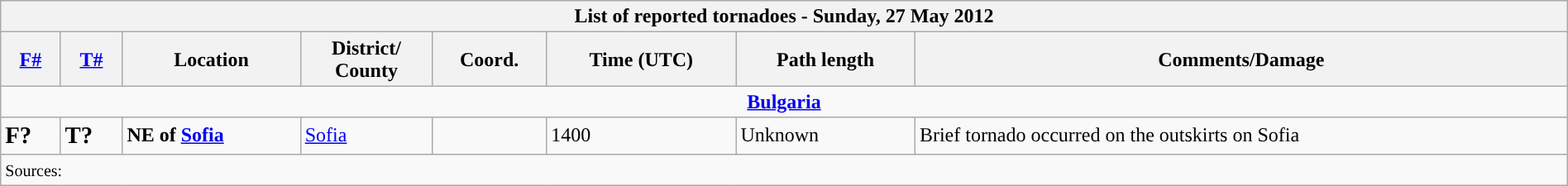<table class="wikitable collapsible" width="100%">
<tr>
<th colspan="8">List of reported tornadoes - Sunday, 27 May 2012</th>
</tr>
<tr>
<th><a href='#'>F#</a></th>
<th><a href='#'>T#</a></th>
<th>Location</th>
<th>District/<br>County</th>
<th>Coord.</th>
<th>Time (UTC)</th>
<th>Path length</th>
<th>Comments/Damage</th>
</tr>
<tr>
<td colspan="8" align=center><strong><a href='#'>Bulgaria</a></strong></td>
</tr>
<tr>
<td><big><strong>F?</strong></big></td>
<td><big><strong>T?</strong></big></td>
<td><strong>NE of <a href='#'>Sofia</a></strong></td>
<td><a href='#'>Sofia</a></td>
<td></td>
<td>1400</td>
<td>Unknown</td>
<td>Brief tornado occurred on the outskirts on Sofia</td>
</tr>
<tr>
<td colspan="8"><small>Sources:  </small></td>
</tr>
</table>
